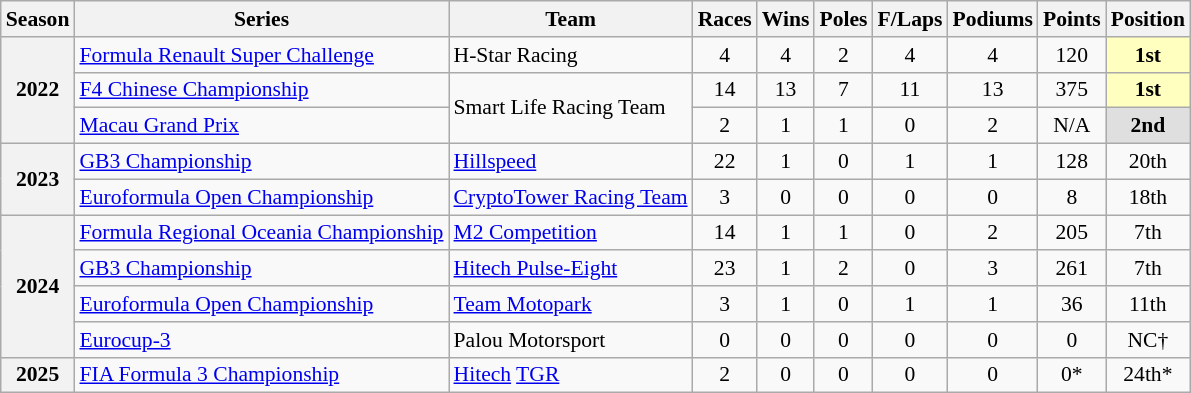<table class="wikitable" style="font-size: 90%; text-align:center">
<tr>
<th>Season</th>
<th>Series</th>
<th>Team</th>
<th>Races</th>
<th>Wins</th>
<th>Poles</th>
<th>F/Laps</th>
<th>Podiums</th>
<th>Points</th>
<th>Position</th>
</tr>
<tr>
<th rowspan="3">2022</th>
<td align=left><a href='#'>Formula Renault Super Challenge</a></td>
<td align=left>H-Star Racing</td>
<td>4</td>
<td>4</td>
<td>2</td>
<td>4</td>
<td>4</td>
<td>120</td>
<td style="background:#FFFFBF;"><strong>1st</strong></td>
</tr>
<tr>
<td align=left><a href='#'>F4 Chinese Championship</a></td>
<td rowspan="2" align="left">Smart Life Racing Team</td>
<td>14</td>
<td>13</td>
<td>7</td>
<td>11</td>
<td>13</td>
<td>375</td>
<td style="background:#FFFFBF;"><strong>1st</strong></td>
</tr>
<tr>
<td align=left><a href='#'>Macau Grand Prix</a></td>
<td>2</td>
<td>1</td>
<td>1</td>
<td>0</td>
<td>2</td>
<td>N/A</td>
<td style="background:#DFDFDF;"><strong>2nd</strong></td>
</tr>
<tr>
<th rowspan=2>2023</th>
<td align=left><a href='#'>GB3 Championship</a></td>
<td align=left><a href='#'>Hillspeed</a></td>
<td>22</td>
<td>1</td>
<td>0</td>
<td>1</td>
<td>1</td>
<td>128</td>
<td>20th</td>
</tr>
<tr>
<td align=left><a href='#'>Euroformula Open Championship</a></td>
<td align=left><a href='#'>CryptoTower Racing Team</a></td>
<td>3</td>
<td>0</td>
<td>0</td>
<td>0</td>
<td>0</td>
<td>8</td>
<td>18th</td>
</tr>
<tr>
<th rowspan="4">2024</th>
<td align=left><a href='#'>Formula Regional Oceania Championship</a></td>
<td align=left><a href='#'>M2 Competition</a></td>
<td>14</td>
<td>1</td>
<td>1</td>
<td>0</td>
<td>2</td>
<td>205</td>
<td>7th</td>
</tr>
<tr>
<td align=left><a href='#'>GB3 Championship</a></td>
<td align=left><a href='#'>Hitech Pulse-Eight</a></td>
<td>23</td>
<td>1</td>
<td>2</td>
<td>0</td>
<td>3</td>
<td>261</td>
<td>7th</td>
</tr>
<tr>
<td align=left><a href='#'>Euroformula Open Championship</a></td>
<td align=left><a href='#'>Team Motopark</a></td>
<td>3</td>
<td>1</td>
<td>0</td>
<td>1</td>
<td>1</td>
<td>36</td>
<td>11th</td>
</tr>
<tr>
<td align=left><a href='#'>Eurocup-3</a></td>
<td align=left>Palou Motorsport</td>
<td>0</td>
<td>0</td>
<td>0</td>
<td>0</td>
<td>0</td>
<td>0</td>
<td>NC†</td>
</tr>
<tr>
<th>2025</th>
<td align=left><a href='#'>FIA Formula 3 Championship</a></td>
<td align=left><a href='#'>Hitech</a> <a href='#'>TGR</a></td>
<td>2</td>
<td>0</td>
<td>0</td>
<td>0</td>
<td>0</td>
<td>0*</td>
<td>24th*</td>
</tr>
</table>
